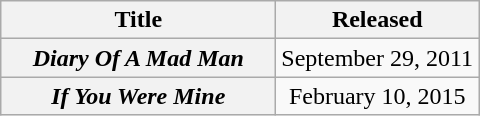<table class="wikitable plainrowheaders" style="text-align:center;">
<tr>
<th scope="col" style="width:11em;">Title</th>
<th scope="col">Released</th>
</tr>
<tr>
<th scope="row"><em>Diary Of A Mad Man</em></th>
<td>September 29, 2011</td>
</tr>
<tr>
<th scope="row"><em>If You Were Mine</em></th>
<td>February 10, 2015</td>
</tr>
</table>
